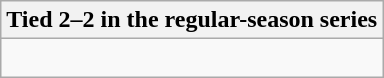<table class="wikitable collapsible collapsed">
<tr>
<th>Tied 2–2 in the regular-season series</th>
</tr>
<tr>
<td><br>


</td>
</tr>
</table>
